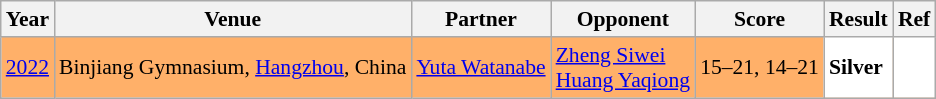<table class="sortable wikitable" style="font-size: 90%;">
<tr>
<th>Year</th>
<th>Venue</th>
<th>Partner</th>
<th>Opponent</th>
<th>Score</th>
<th>Result</th>
<th>Ref</th>
</tr>
<tr style="background:#FFB069">
<td align="center"><a href='#'>2022</a></td>
<td align="left">Binjiang Gymnasium, <a href='#'>Hangzhou</a>, China</td>
<td align="left"> <a href='#'>Yuta Watanabe</a></td>
<td align="left"> <a href='#'>Zheng Siwei</a><br> <a href='#'>Huang Yaqiong</a></td>
<td align="left">15–21, 14–21</td>
<td style="text-align:left; background:white"> <strong>Silver</strong></td>
<td style="text-align:center; background:white"></td>
</tr>
</table>
